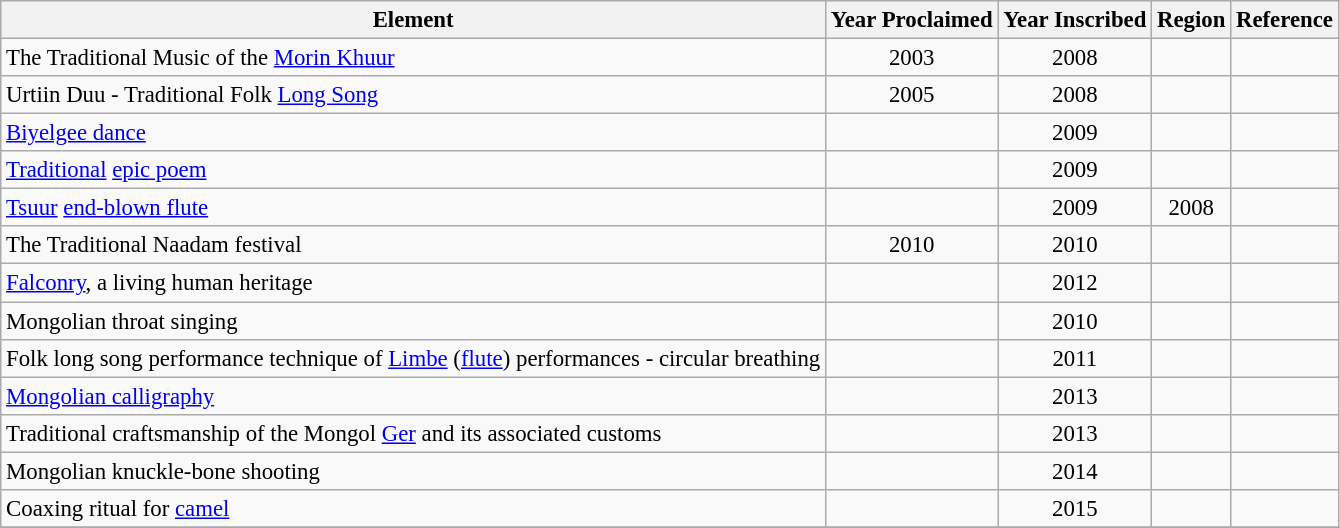<table class="wikitable sortable" style="margin:0 1em 0 0; font-size:95%;">
<tr>
<th>Element</th>
<th>Year Proclaimed</th>
<th>Year Inscribed</th>
<th>Region</th>
<th>Reference</th>
</tr>
<tr>
<td>The Traditional Music of the <a href='#'>Morin Khuur</a></td>
<td style="text-align:center;">2003</td>
<td style="text-align:center;">2008</td>
<td style="text-align:center;"></td>
<td style="text-align:center;"></td>
</tr>
<tr>
<td>Urtiin Duu - Traditional Folk <a href='#'>Long Song</a></td>
<td style="text-align:center;">2005</td>
<td style="text-align:center;">2008</td>
<td style="text-align:center;"></td>
<td style="text-align:center;"></td>
</tr>
<tr>
<td><a href='#'>Biyelgee dance</a></td>
<td style="text-align:center;"></td>
<td style="text-align:center;">2009</td>
<td style="text-align:center;"></td>
<td style="text-align:center;"></td>
</tr>
<tr>
<td><a href='#'>Traditional</a> <a href='#'>epic poem</a></td>
<td style="text-align:center;"></td>
<td style="text-align:center;">2009</td>
<td style="text-align:center;"></td>
<td style="text-align:center;"></td>
</tr>
<tr>
<td><a href='#'>Tsuur</a> <a href='#'>end-blown flute</a></td>
<td style="text-align:center;"></td>
<td style="text-align:center;">2009</td>
<td style="text-align:center;">2008</td>
<td style="text-align:center;"></td>
</tr>
<tr>
<td>The Traditional Naadam festival</td>
<td style="text-align:center;">2010</td>
<td style="text-align:center;">2010</td>
<td style="text-align:center;"></td>
<td style="text-align:center;"></td>
</tr>
<tr>
<td><a href='#'>Falconry</a>, a living human heritage</td>
<td style="text-align:center;"></td>
<td style="text-align:center;">2012</td>
<td style="text-align:center;"></td>
<td style="text-align:center;"></td>
</tr>
<tr>
<td>Mongolian throat singing</td>
<td style="text-align:center;"></td>
<td style="text-align:center;">2010</td>
<td style="text-align:center;"></td>
<td style="text-align:center;"></td>
</tr>
<tr>
<td>Folk long song performance technique of <a href='#'>Limbe</a> (<a href='#'>flute</a>) performances - circular breathing</td>
<td style="text-align:center;"></td>
<td style="text-align:center;">2011</td>
<td style="text-align:center;"></td>
<td style="text-align:center;"></td>
</tr>
<tr>
<td><a href='#'>Mongolian calligraphy</a></td>
<td style="text-align:center;"></td>
<td style="text-align:center;">2013</td>
<td style="text-align:center;"></td>
<td style="text-align:center;"></td>
</tr>
<tr>
<td>Traditional craftsmanship of the Mongol <a href='#'>Ger</a> and its associated customs</td>
<td style="text-align:center;"></td>
<td style="text-align:center;">2013</td>
<td style="text-align:center;"></td>
<td style="text-align:center;"></td>
</tr>
<tr>
<td>Mongolian knuckle-bone shooting</td>
<td style="text-align:center;"></td>
<td style="text-align:center;">2014</td>
<td style="text-align:center;"></td>
<td style="text-align:center;"></td>
</tr>
<tr>
<td>Coaxing ritual for <a href='#'>camel</a></td>
<td style="text-align:center;"></td>
<td style="text-align:center;">2015</td>
<td style="text-align:center;"></td>
<td style="text-align:center;"></td>
</tr>
<tr>
</tr>
</table>
